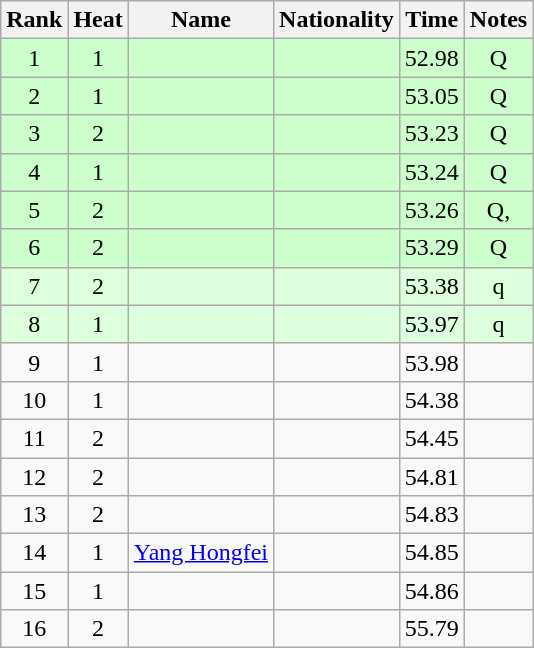<table class="wikitable sortable" style="text-align:center">
<tr>
<th>Rank</th>
<th>Heat</th>
<th>Name</th>
<th>Nationality</th>
<th>Time</th>
<th>Notes</th>
</tr>
<tr bgcolor=ccffcc>
<td>1</td>
<td>1</td>
<td align=left></td>
<td align=left></td>
<td>52.98</td>
<td>Q</td>
</tr>
<tr bgcolor=ccffcc>
<td>2</td>
<td>1</td>
<td align=left></td>
<td align=left></td>
<td>53.05</td>
<td>Q</td>
</tr>
<tr bgcolor=ccffcc>
<td>3</td>
<td>2</td>
<td align=left></td>
<td align=left></td>
<td>53.23</td>
<td>Q</td>
</tr>
<tr bgcolor=ccffcc>
<td>4</td>
<td>1</td>
<td align=left></td>
<td align=left></td>
<td>53.24</td>
<td>Q</td>
</tr>
<tr bgcolor=ccffcc>
<td>5</td>
<td>2</td>
<td align=left></td>
<td align=left></td>
<td>53.26</td>
<td>Q, </td>
</tr>
<tr bgcolor=ccffcc>
<td>6</td>
<td>2</td>
<td align=left></td>
<td align=left></td>
<td>53.29</td>
<td>Q</td>
</tr>
<tr bgcolor=ddffdd>
<td>7</td>
<td>2</td>
<td align=left></td>
<td align=left></td>
<td>53.38</td>
<td>q</td>
</tr>
<tr bgcolor=ddffdd>
<td>8</td>
<td>1</td>
<td align=left></td>
<td align=left></td>
<td>53.97</td>
<td>q</td>
</tr>
<tr>
<td>9</td>
<td>1</td>
<td align=left></td>
<td align=left></td>
<td>53.98</td>
<td></td>
</tr>
<tr>
<td>10</td>
<td>1</td>
<td align=left></td>
<td align=left></td>
<td>54.38</td>
<td></td>
</tr>
<tr>
<td>11</td>
<td>2</td>
<td align=left></td>
<td align=left></td>
<td>54.45</td>
<td></td>
</tr>
<tr>
<td>12</td>
<td>2</td>
<td align=left></td>
<td align=left></td>
<td>54.81</td>
<td></td>
</tr>
<tr>
<td>13</td>
<td>2</td>
<td align=left></td>
<td align=left></td>
<td>54.83</td>
<td></td>
</tr>
<tr>
<td>14</td>
<td>1</td>
<td align=left><a href='#'>Yang Hongfei</a></td>
<td align=left></td>
<td>54.85</td>
<td></td>
</tr>
<tr>
<td>15</td>
<td>1</td>
<td align=left></td>
<td align=left></td>
<td>54.86</td>
<td></td>
</tr>
<tr>
<td>16</td>
<td>2</td>
<td align=left></td>
<td align=left></td>
<td>55.79</td>
<td></td>
</tr>
</table>
